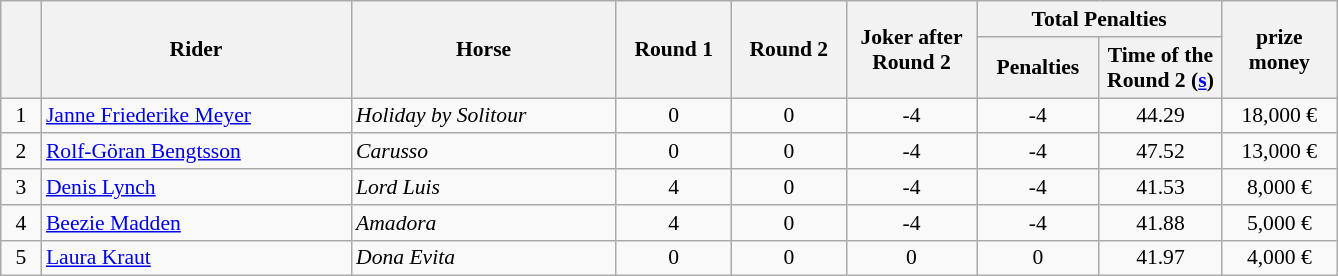<table class="wikitable" style="font-size: 90%">
<tr>
<th rowspan=2 width=20></th>
<th rowspan=2 width=200>Rider</th>
<th rowspan=2 width=170>Horse</th>
<th rowspan=2 width=70>Round 1</th>
<th rowspan=2 width=70>Round 2</th>
<th rowspan=2 width=80>Joker after<br>Round 2</th>
<th colspan=2 width=80>Total Penalties</th>
<th rowspan=2 width=70>prize<br>money</th>
</tr>
<tr>
<th width=75>Penalties</th>
<th width=75>Time of the<br>Round 2 (<a href='#'>s</a>)</th>
</tr>
<tr>
<td align=center>1</td>
<td> <a href='#'>Janne Friederike Meyer</a></td>
<td><em>Holiday by Solitour</em></td>
<td align=center>0</td>
<td align=center>0</td>
<td align=center>-4</td>
<td align=center>-4</td>
<td align=center>44.29</td>
<td align=center>18,000 €</td>
</tr>
<tr>
<td align=center>2</td>
<td> <a href='#'>Rolf-Göran Bengtsson</a></td>
<td><em>Carusso</em></td>
<td align=center>0</td>
<td align=center>0</td>
<td align=center>-4</td>
<td align=center>-4</td>
<td align=center>47.52</td>
<td align=center>13,000 €</td>
</tr>
<tr>
<td align=center>3</td>
<td> <a href='#'>Denis Lynch</a></td>
<td><em>Lord Luis</em></td>
<td align=center>4</td>
<td align=center>0</td>
<td align=center>-4</td>
<td align=center>-4</td>
<td align=center>41.53</td>
<td align=center>8,000 €</td>
</tr>
<tr>
<td align=center>4</td>
<td> <a href='#'>Beezie Madden</a></td>
<td><em>Amadora</em></td>
<td align=center>4</td>
<td align=center>0</td>
<td align=center>-4</td>
<td align=center>-4</td>
<td align=center>41.88</td>
<td align=center>5,000 €</td>
</tr>
<tr>
<td align=center>5</td>
<td> <a href='#'>Laura Kraut</a></td>
<td><em>Dona Evita</em></td>
<td align=center>0</td>
<td align=center>0</td>
<td align=center>0</td>
<td align=center>0</td>
<td align=center>41.97</td>
<td align=center>4,000 €</td>
</tr>
</table>
